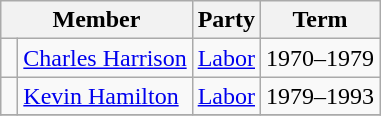<table class="wikitable">
<tr>
<th colspan="2">Member</th>
<th>Party</th>
<th>Term</th>
</tr>
<tr>
<td> </td>
<td><a href='#'>Charles Harrison</a></td>
<td><a href='#'>Labor</a></td>
<td>1970–1979</td>
</tr>
<tr>
<td> </td>
<td><a href='#'>Kevin Hamilton</a></td>
<td><a href='#'>Labor</a></td>
<td>1979–1993</td>
</tr>
<tr>
</tr>
</table>
